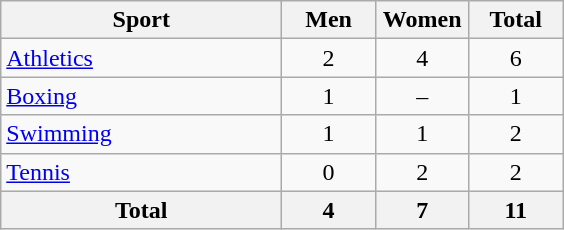<table class="wikitable sortable" style="text-align:center;">
<tr>
<th width=180>Sport</th>
<th width=55>Men</th>
<th width=55>Women</th>
<th width=55>Total</th>
</tr>
<tr>
<td align=left><a href='#'>Athletics</a></td>
<td>2</td>
<td>4</td>
<td>6</td>
</tr>
<tr>
<td align=left><a href='#'>Boxing</a></td>
<td>1</td>
<td>–</td>
<td>1</td>
</tr>
<tr>
<td align=left><a href='#'>Swimming</a></td>
<td>1</td>
<td>1</td>
<td>2</td>
</tr>
<tr>
<td align=left><a href='#'>Tennis</a></td>
<td>0</td>
<td>2</td>
<td>2</td>
</tr>
<tr>
<th>Total</th>
<th>4</th>
<th>7</th>
<th>11</th>
</tr>
</table>
